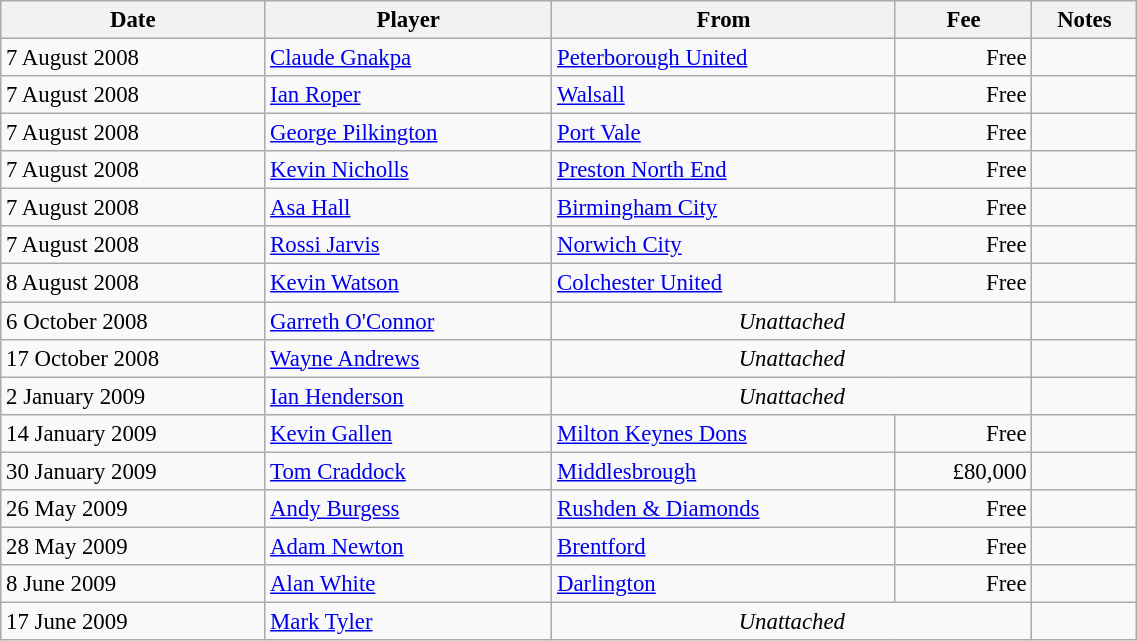<table class="wikitable" style="text-align:center; font-size:95%;width:60%; text-align:left">
<tr>
<th><strong>Date</strong></th>
<th><strong>Player</strong></th>
<th><strong>From</strong></th>
<th><strong>Fee</strong></th>
<th><strong>Notes</strong></th>
</tr>
<tr>
<td>7 August 2008</td>
<td> <a href='#'>Claude Gnakpa</a></td>
<td><a href='#'>Peterborough United</a></td>
<td align="right">Free</td>
<td style="text-align:center;"></td>
</tr>
<tr>
<td>7 August 2008</td>
<td> <a href='#'>Ian Roper</a></td>
<td><a href='#'>Walsall</a></td>
<td align="right">Free</td>
<td style="text-align:center;"></td>
</tr>
<tr>
<td>7 August 2008</td>
<td> <a href='#'>George Pilkington</a></td>
<td><a href='#'>Port Vale</a></td>
<td align="right">Free</td>
<td style="text-align:center;"></td>
</tr>
<tr>
<td>7 August 2008</td>
<td> <a href='#'>Kevin Nicholls</a></td>
<td><a href='#'>Preston North End</a></td>
<td align="right">Free</td>
<td style="text-align:center;"></td>
</tr>
<tr>
<td>7 August 2008</td>
<td> <a href='#'>Asa Hall</a></td>
<td><a href='#'>Birmingham City</a></td>
<td align="right">Free</td>
<td style="text-align:center;"></td>
</tr>
<tr>
<td>7 August 2008</td>
<td> <a href='#'>Rossi Jarvis</a></td>
<td><a href='#'>Norwich City</a></td>
<td align="right">Free</td>
<td style="text-align:center;"></td>
</tr>
<tr>
<td>8 August 2008</td>
<td> <a href='#'>Kevin Watson</a></td>
<td><a href='#'>Colchester United</a></td>
<td align="right">Free</td>
<td style="text-align:center;"></td>
</tr>
<tr>
<td>6 October 2008</td>
<td> <a href='#'>Garreth O'Connor</a></td>
<td style="text-align:center;" colspan="2"><em>Unattached</em></td>
<td style="text-align:center;"></td>
</tr>
<tr>
<td>17 October 2008</td>
<td> <a href='#'>Wayne Andrews</a></td>
<td style="text-align:center;" colspan="2"><em>Unattached</em></td>
<td style="text-align:center;"></td>
</tr>
<tr>
<td>2 January 2009</td>
<td> <a href='#'>Ian Henderson</a></td>
<td style="text-align:center;" colspan="2"><em>Unattached</em></td>
<td style="text-align:center;"></td>
</tr>
<tr>
<td>14 January 2009</td>
<td> <a href='#'>Kevin Gallen</a></td>
<td><a href='#'>Milton Keynes Dons</a></td>
<td align="right">Free</td>
<td style="text-align:center;"></td>
</tr>
<tr>
<td>30 January 2009</td>
<td> <a href='#'>Tom Craddock</a></td>
<td><a href='#'>Middlesbrough</a></td>
<td align="right">£80,000</td>
<td style="text-align:center;"></td>
</tr>
<tr>
<td>26 May 2009</td>
<td> <a href='#'>Andy Burgess</a></td>
<td><a href='#'>Rushden & Diamonds</a></td>
<td align="right">Free</td>
<td style="text-align:center;"></td>
</tr>
<tr>
<td>28 May 2009</td>
<td> <a href='#'>Adam Newton</a></td>
<td><a href='#'>Brentford</a></td>
<td align="right">Free</td>
<td style="text-align:center;"></td>
</tr>
<tr>
<td>8 June 2009</td>
<td> <a href='#'>Alan White</a></td>
<td><a href='#'>Darlington</a></td>
<td align="right">Free</td>
<td style="text-align:center;"></td>
</tr>
<tr>
<td>17 June 2009</td>
<td> <a href='#'>Mark Tyler</a></td>
<td style="text-align:center;" colspan="2"><em>Unattached</em></td>
<td style="text-align:center;"></td>
</tr>
</table>
